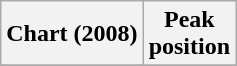<table class="wikitable sortable plainrowheaders" style="text-align:center">
<tr>
<th scope="col">Chart (2008)</th>
<th scope="col">Peak<br>position</th>
</tr>
<tr>
</tr>
</table>
